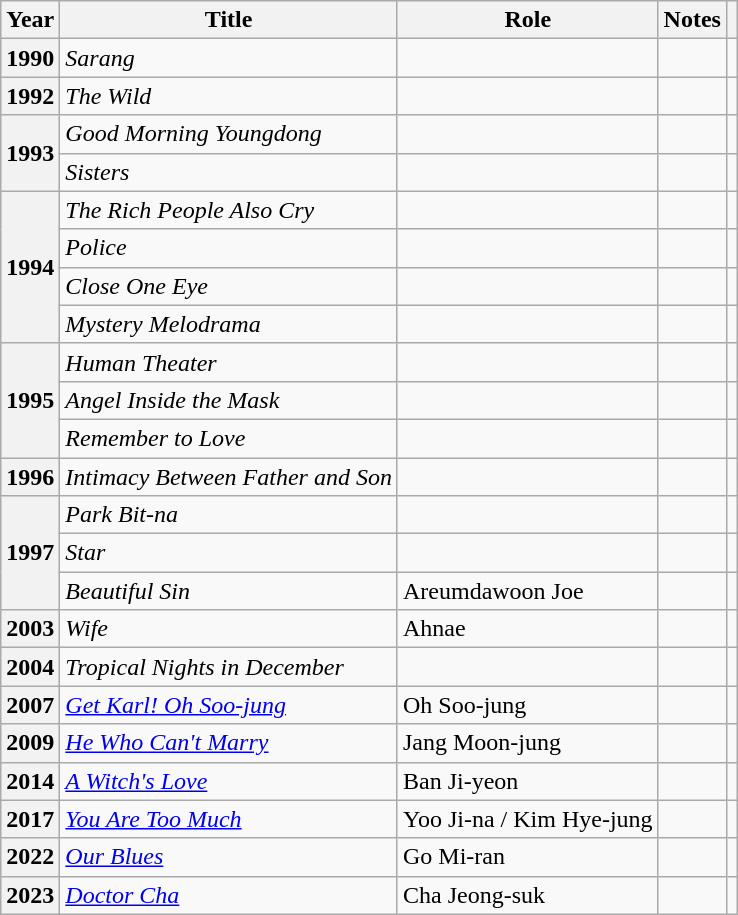<table class="wikitable sortable plainrowheaders">
<tr>
<th scope="col">Year</th>
<th scope="col">Title</th>
<th scope="col">Role</th>
<th scope="col" class="unsortable">Notes</th>
<th scope="col" class="unsortable"></th>
</tr>
<tr>
<th scope="row">1990</th>
<td><em>Sarang</em></td>
<td></td>
<td></td>
<td></td>
</tr>
<tr>
<th scope="row">1992</th>
<td><em>The Wild</em></td>
<td></td>
<td></td>
<td></td>
</tr>
<tr>
<th scope="row" rowspan="2">1993</th>
<td><em>Good Morning Youngdong</em></td>
<td></td>
<td></td>
<td></td>
</tr>
<tr>
<td><em>Sisters</em></td>
<td></td>
<td></td>
<td></td>
</tr>
<tr>
<th scope="row" rowspan="4">1994</th>
<td><em>The Rich People Also Cry</em></td>
<td></td>
<td></td>
<td></td>
</tr>
<tr>
<td><em>Police</em></td>
<td></td>
<td></td>
<td></td>
</tr>
<tr>
<td><em> Close One Eye</em></td>
<td></td>
<td></td>
<td></td>
</tr>
<tr>
<td><em>Mystery Melodrama</em></td>
<td></td>
<td></td>
<td></td>
</tr>
<tr>
<th scope="row" rowspan="3">1995</th>
<td><em>Human Theater</em></td>
<td></td>
<td></td>
<td></td>
</tr>
<tr>
<td><em> Angel Inside the Mask</em></td>
<td></td>
<td></td>
<td></td>
</tr>
<tr>
<td><em> Remember to Love</em></td>
<td></td>
<td></td>
<td></td>
</tr>
<tr>
<th scope="row">1996</th>
<td><em>Intimacy Between Father and Son</em></td>
<td></td>
<td></td>
<td></td>
</tr>
<tr>
<th scope="row" rowspan="3">1997</th>
<td><em>Park Bit-na</em></td>
<td></td>
<td></td>
<td></td>
</tr>
<tr>
<td><em>Star</em></td>
<td></td>
<td></td>
<td></td>
</tr>
<tr>
<td><em>Beautiful Sin</em></td>
<td>Areumdawoon Joe</td>
<td></td>
<td></td>
</tr>
<tr>
<th scope="row">2003</th>
<td><em>Wife</em></td>
<td>Ahnae</td>
<td></td>
<td></td>
</tr>
<tr>
<th scope="row">2004</th>
<td><em>Tropical Nights in December</em></td>
<td></td>
<td></td>
<td></td>
</tr>
<tr>
<th scope="row">2007</th>
<td><em><a href='#'>Get Karl! Oh Soo-jung</a></em></td>
<td>Oh Soo-jung</td>
<td></td>
<td></td>
</tr>
<tr>
<th scope="row">2009</th>
<td><em><a href='#'>He Who Can't Marry</a></em></td>
<td>Jang Moon-jung</td>
<td></td>
<td></td>
</tr>
<tr>
<th scope="row">2014</th>
<td><em><a href='#'>A Witch's Love</a></em></td>
<td>Ban Ji-yeon</td>
<td></td>
<td></td>
</tr>
<tr>
<th scope="row">2017</th>
<td><em><a href='#'>You Are Too Much</a></em></td>
<td>Yoo Ji-na / Kim Hye-jung</td>
<td></td>
<td></td>
</tr>
<tr>
<th scope="row">2022</th>
<td><em><a href='#'>Our Blues</a></em></td>
<td>Go Mi-ran</td>
<td></td>
<td style="text-align:center"></td>
</tr>
<tr>
<th scope="row">2023</th>
<td><em><a href='#'>Doctor Cha</a></em></td>
<td>Cha Jeong-suk</td>
<td></td>
<td style="text-align:center"></td>
</tr>
</table>
